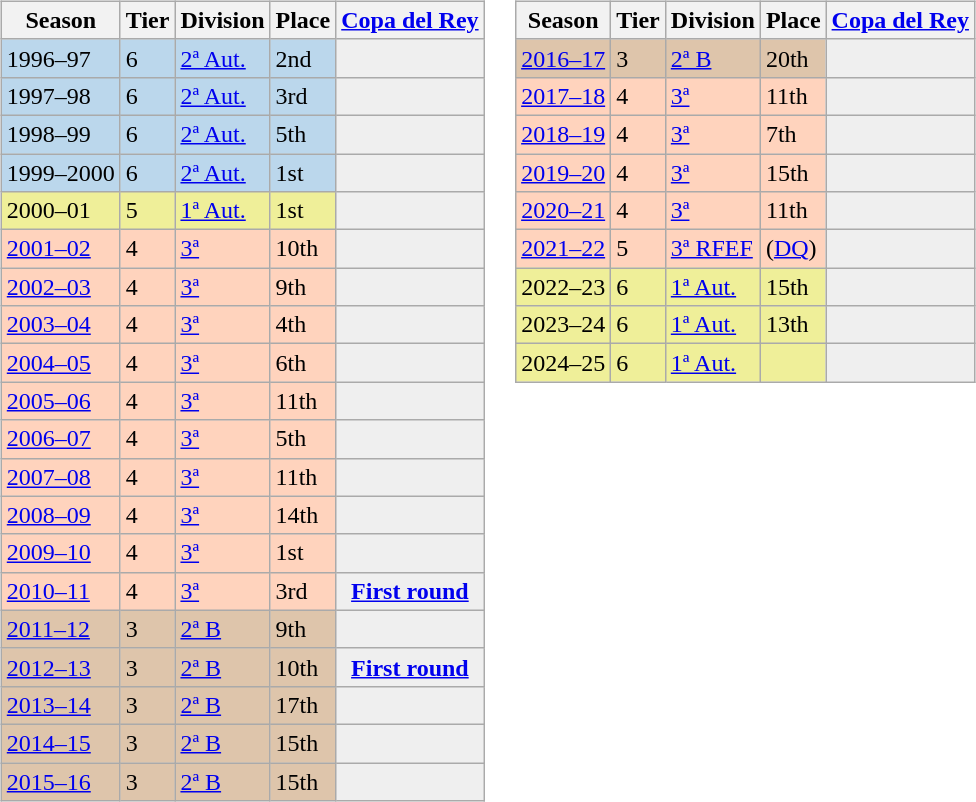<table>
<tr>
<td valign="top" width=0%><br><table class="wikitable">
<tr style="background:#f0f6fa;">
<th>Season</th>
<th>Tier</th>
<th>Division</th>
<th>Place</th>
<th><a href='#'>Copa del Rey</a></th>
</tr>
<tr>
<td style="background:#BBD7EC;">1996–97</td>
<td style="background:#BBD7EC;">6</td>
<td style="background:#BBD7EC;"><a href='#'>2ª Aut.</a></td>
<td style="background:#BBD7EC;">2nd</td>
<th style="background:#efefef;"></th>
</tr>
<tr>
<td style="background:#BBD7EC;">1997–98</td>
<td style="background:#BBD7EC;">6</td>
<td style="background:#BBD7EC;"><a href='#'>2ª Aut.</a></td>
<td style="background:#BBD7EC;">3rd</td>
<th style="background:#efefef;"></th>
</tr>
<tr>
<td style="background:#BBD7EC;">1998–99</td>
<td style="background:#BBD7EC;">6</td>
<td style="background:#BBD7EC;"><a href='#'>2ª Aut.</a></td>
<td style="background:#BBD7EC;">5th</td>
<th style="background:#efefef;"></th>
</tr>
<tr>
<td style="background:#BBD7EC;">1999–2000</td>
<td style="background:#BBD7EC;">6</td>
<td style="background:#BBD7EC;"><a href='#'>2ª Aut.</a></td>
<td style="background:#BBD7EC;">1st</td>
<th style="background:#efefef;"></th>
</tr>
<tr>
<td style="background:#EFEF99;">2000–01</td>
<td style="background:#EFEF99;">5</td>
<td style="background:#EFEF99;"><a href='#'>1ª Aut.</a></td>
<td style="background:#EFEF99;">1st</td>
<th style="background:#efefef;"></th>
</tr>
<tr>
<td style="background:#FFD3BD;"><a href='#'>2001–02</a></td>
<td style="background:#FFD3BD;">4</td>
<td style="background:#FFD3BD;"><a href='#'>3ª</a></td>
<td style="background:#FFD3BD;">10th</td>
<th style="background:#efefef;"></th>
</tr>
<tr>
<td style="background:#FFD3BD;"><a href='#'>2002–03</a></td>
<td style="background:#FFD3BD;">4</td>
<td style="background:#FFD3BD;"><a href='#'>3ª</a></td>
<td style="background:#FFD3BD;">9th</td>
<th style="background:#efefef;"></th>
</tr>
<tr>
<td style="background:#FFD3BD;"><a href='#'>2003–04</a></td>
<td style="background:#FFD3BD;">4</td>
<td style="background:#FFD3BD;"><a href='#'>3ª</a></td>
<td style="background:#FFD3BD;">4th</td>
<th style="background:#efefef;"></th>
</tr>
<tr>
<td style="background:#FFD3BD;"><a href='#'>2004–05</a></td>
<td style="background:#FFD3BD;">4</td>
<td style="background:#FFD3BD;"><a href='#'>3ª</a></td>
<td style="background:#FFD3BD;">6th</td>
<th style="background:#efefef;"></th>
</tr>
<tr>
<td style="background:#FFD3BD;"><a href='#'>2005–06</a></td>
<td style="background:#FFD3BD;">4</td>
<td style="background:#FFD3BD;"><a href='#'>3ª</a></td>
<td style="background:#FFD3BD;">11th</td>
<th style="background:#efefef;"></th>
</tr>
<tr>
<td style="background:#FFD3BD;"><a href='#'>2006–07</a></td>
<td style="background:#FFD3BD;">4</td>
<td style="background:#FFD3BD;"><a href='#'>3ª</a></td>
<td style="background:#FFD3BD;">5th</td>
<th style="background:#efefef;"></th>
</tr>
<tr>
<td style="background:#FFD3BD;"><a href='#'>2007–08</a></td>
<td style="background:#FFD3BD;">4</td>
<td style="background:#FFD3BD;"><a href='#'>3ª</a></td>
<td style="background:#FFD3BD;">11th</td>
<th style="background:#efefef;"></th>
</tr>
<tr>
<td style="background:#FFD3BD;"><a href='#'>2008–09</a></td>
<td style="background:#FFD3BD;">4</td>
<td style="background:#FFD3BD;"><a href='#'>3ª</a></td>
<td style="background:#FFD3BD;">14th</td>
<th style="background:#efefef;"></th>
</tr>
<tr>
<td style="background:#FFD3BD;"><a href='#'>2009–10</a></td>
<td style="background:#FFD3BD;">4</td>
<td style="background:#FFD3BD;"><a href='#'>3ª</a></td>
<td style="background:#FFD3BD;">1st</td>
<th style="background:#efefef;"></th>
</tr>
<tr>
<td style="background:#FFD3BD;"><a href='#'>2010–11</a></td>
<td style="background:#FFD3BD;">4</td>
<td style="background:#FFD3BD;"><a href='#'>3ª</a></td>
<td style="background:#FFD3BD;">3rd</td>
<th style="background:#efefef;"><a href='#'>First round</a></th>
</tr>
<tr>
<td style="background:#DEC5AB;"><a href='#'>2011–12</a></td>
<td style="background:#DEC5AB;">3</td>
<td style="background:#DEC5AB;"><a href='#'>2ª B</a></td>
<td style="background:#DEC5AB;">9th</td>
<th style="background:#efefef;"></th>
</tr>
<tr>
<td style="background:#DEC5AB;"><a href='#'>2012–13</a></td>
<td style="background:#DEC5AB;">3</td>
<td style="background:#DEC5AB;"><a href='#'>2ª B</a></td>
<td style="background:#DEC5AB;">10th</td>
<th style="background:#efefef;"><a href='#'>First round</a></th>
</tr>
<tr>
<td style="background:#DEC5AB;"><a href='#'>2013–14</a></td>
<td style="background:#DEC5AB;">3</td>
<td style="background:#DEC5AB;"><a href='#'>2ª B</a></td>
<td style="background:#DEC5AB;">17th</td>
<th style="background:#efefef;"></th>
</tr>
<tr>
<td style="background:#DEC5AB;"><a href='#'>2014–15</a></td>
<td style="background:#DEC5AB;">3</td>
<td style="background:#DEC5AB;"><a href='#'>2ª B</a></td>
<td style="background:#DEC5AB;">15th</td>
<th style="background:#efefef;"></th>
</tr>
<tr>
<td style="background:#DEC5AB;"><a href='#'>2015–16</a></td>
<td style="background:#DEC5AB;">3</td>
<td style="background:#DEC5AB;"><a href='#'>2ª B</a></td>
<td style="background:#DEC5AB;">15th</td>
<th style="background:#efefef;"></th>
</tr>
</table>
</td>
<td valign="top" width=0%><br><table class="wikitable">
<tr style="background:#f0f6fa;">
<th>Season</th>
<th>Tier</th>
<th>Division</th>
<th>Place</th>
<th><a href='#'>Copa del Rey</a></th>
</tr>
<tr>
<td style="background:#DEC5AB;"><a href='#'>2016–17</a></td>
<td style="background:#DEC5AB;">3</td>
<td style="background:#DEC5AB;"><a href='#'>2ª B</a></td>
<td style="background:#DEC5AB;">20th</td>
<th style="background:#efefef;"></th>
</tr>
<tr>
<td style="background:#FFD3BD;"><a href='#'>2017–18</a></td>
<td style="background:#FFD3BD;">4</td>
<td style="background:#FFD3BD;"><a href='#'>3ª</a></td>
<td style="background:#FFD3BD;">11th</td>
<th style="background:#efefef;"></th>
</tr>
<tr>
<td style="background:#FFD3BD;"><a href='#'>2018–19</a></td>
<td style="background:#FFD3BD;">4</td>
<td style="background:#FFD3BD;"><a href='#'>3ª</a></td>
<td style="background:#FFD3BD;">7th</td>
<th style="background:#efefef;"></th>
</tr>
<tr>
<td style="background:#FFD3BD;"><a href='#'>2019–20</a></td>
<td style="background:#FFD3BD;">4</td>
<td style="background:#FFD3BD;"><a href='#'>3ª</a></td>
<td style="background:#FFD3BD;">15th</td>
<th style="background:#efefef;"></th>
</tr>
<tr>
<td style="background:#FFD3BD;"><a href='#'>2020–21</a></td>
<td style="background:#FFD3BD;">4</td>
<td style="background:#FFD3BD;"><a href='#'>3ª</a></td>
<td style="background:#FFD3BD;">11th</td>
<th style="background:#efefef;"></th>
</tr>
<tr>
<td style="background:#FFD3BD;"><a href='#'>2021–22</a></td>
<td style="background:#FFD3BD;">5</td>
<td style="background:#FFD3BD;"><a href='#'>3ª RFEF</a></td>
<td style="background:#FFD3BD;">(<a href='#'>DQ</a>)</td>
<th style="background:#efefef;"></th>
</tr>
<tr>
<td style="background:#EFEF99;">2022–23</td>
<td style="background:#EFEF99;">6</td>
<td style="background:#EFEF99;"><a href='#'>1ª Aut.</a></td>
<td style="background:#EFEF99;">15th</td>
<th style="background:#efefef;"></th>
</tr>
<tr>
<td style="background:#EFEF99;">2023–24</td>
<td style="background:#EFEF99;">6</td>
<td style="background:#EFEF99;"><a href='#'>1ª Aut.</a></td>
<td style="background:#EFEF99;">13th</td>
<th style="background:#efefef;"></th>
</tr>
<tr>
<td style="background:#EFEF99;">2024–25</td>
<td style="background:#EFEF99;">6</td>
<td style="background:#EFEF99;"><a href='#'>1ª Aut.</a></td>
<td style="background:#EFEF99;"></td>
<th style="background:#efefef;"></th>
</tr>
</table>
</td>
</tr>
</table>
